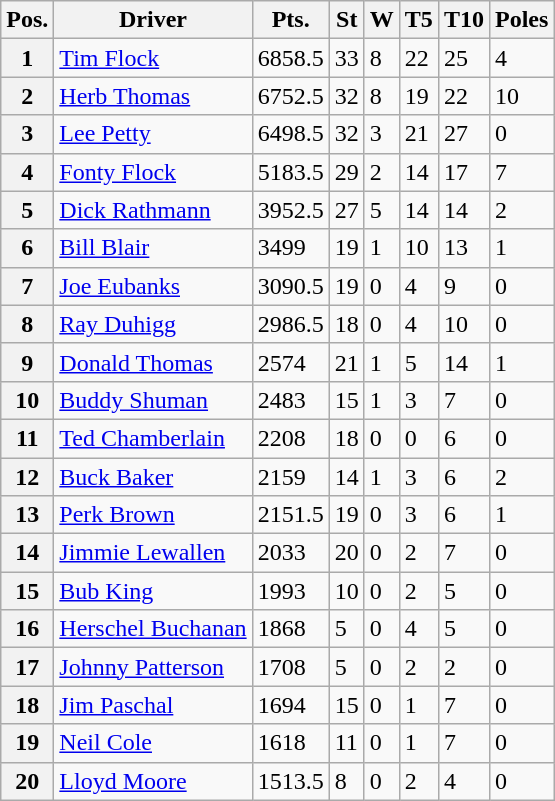<table class="wikitable">
<tr>
<th>Pos.</th>
<th>Driver</th>
<th>Pts.</th>
<th>St</th>
<th>W</th>
<th>T5</th>
<th>T10</th>
<th>Poles</th>
</tr>
<tr>
<th>1</th>
<td><a href='#'>Tim Flock</a></td>
<td>6858.5</td>
<td>33</td>
<td>8</td>
<td>22</td>
<td>25</td>
<td>4</td>
</tr>
<tr>
<th>2</th>
<td><a href='#'>Herb Thomas</a></td>
<td>6752.5</td>
<td>32</td>
<td>8</td>
<td>19</td>
<td>22</td>
<td>10</td>
</tr>
<tr>
<th>3</th>
<td><a href='#'>Lee Petty</a></td>
<td>6498.5</td>
<td>32</td>
<td>3</td>
<td>21</td>
<td>27</td>
<td>0</td>
</tr>
<tr>
<th>4</th>
<td><a href='#'>Fonty Flock</a></td>
<td>5183.5</td>
<td>29</td>
<td>2</td>
<td>14</td>
<td>17</td>
<td>7</td>
</tr>
<tr>
<th>5</th>
<td><a href='#'>Dick Rathmann</a></td>
<td>3952.5</td>
<td>27</td>
<td>5</td>
<td>14</td>
<td>14</td>
<td>2</td>
</tr>
<tr>
<th>6</th>
<td><a href='#'>Bill Blair</a></td>
<td>3499</td>
<td>19</td>
<td>1</td>
<td>10</td>
<td>13</td>
<td>1</td>
</tr>
<tr>
<th>7</th>
<td><a href='#'>Joe Eubanks</a></td>
<td>3090.5</td>
<td>19</td>
<td>0</td>
<td>4</td>
<td>9</td>
<td>0</td>
</tr>
<tr>
<th>8</th>
<td><a href='#'>Ray Duhigg</a></td>
<td>2986.5</td>
<td>18</td>
<td>0</td>
<td>4</td>
<td>10</td>
<td>0</td>
</tr>
<tr>
<th>9</th>
<td><a href='#'>Donald Thomas</a></td>
<td>2574</td>
<td>21</td>
<td>1</td>
<td>5</td>
<td>14</td>
<td>1</td>
</tr>
<tr>
<th>10</th>
<td><a href='#'>Buddy Shuman</a></td>
<td>2483</td>
<td>15</td>
<td>1</td>
<td>3</td>
<td>7</td>
<td>0</td>
</tr>
<tr>
<th>11</th>
<td><a href='#'>Ted Chamberlain</a></td>
<td>2208</td>
<td>18</td>
<td>0</td>
<td>0</td>
<td>6</td>
<td>0</td>
</tr>
<tr>
<th>12</th>
<td><a href='#'>Buck Baker</a></td>
<td>2159</td>
<td>14</td>
<td>1</td>
<td>3</td>
<td>6</td>
<td>2</td>
</tr>
<tr>
<th>13</th>
<td><a href='#'>Perk Brown</a></td>
<td>2151.5</td>
<td>19</td>
<td>0</td>
<td>3</td>
<td>6</td>
<td>1</td>
</tr>
<tr>
<th>14</th>
<td><a href='#'>Jimmie Lewallen</a></td>
<td>2033</td>
<td>20</td>
<td>0</td>
<td>2</td>
<td>7</td>
<td>0</td>
</tr>
<tr>
<th>15</th>
<td><a href='#'>Bub King</a></td>
<td>1993</td>
<td>10</td>
<td>0</td>
<td>2</td>
<td>5</td>
<td>0</td>
</tr>
<tr>
<th>16</th>
<td><a href='#'>Herschel Buchanan</a></td>
<td>1868</td>
<td>5</td>
<td>0</td>
<td>4</td>
<td>5</td>
<td>0</td>
</tr>
<tr>
<th>17</th>
<td><a href='#'>Johnny Patterson</a></td>
<td>1708</td>
<td>5</td>
<td>0</td>
<td>2</td>
<td>2</td>
<td>0</td>
</tr>
<tr>
<th>18</th>
<td><a href='#'>Jim Paschal</a></td>
<td>1694</td>
<td>15</td>
<td>0</td>
<td>1</td>
<td>7</td>
<td>0</td>
</tr>
<tr>
<th>19</th>
<td><a href='#'>Neil Cole</a></td>
<td>1618</td>
<td>11</td>
<td>0</td>
<td>1</td>
<td>7</td>
<td>0</td>
</tr>
<tr>
<th>20</th>
<td><a href='#'>Lloyd Moore</a></td>
<td>1513.5</td>
<td>8</td>
<td>0</td>
<td>2</td>
<td>4</td>
<td>0</td>
</tr>
</table>
